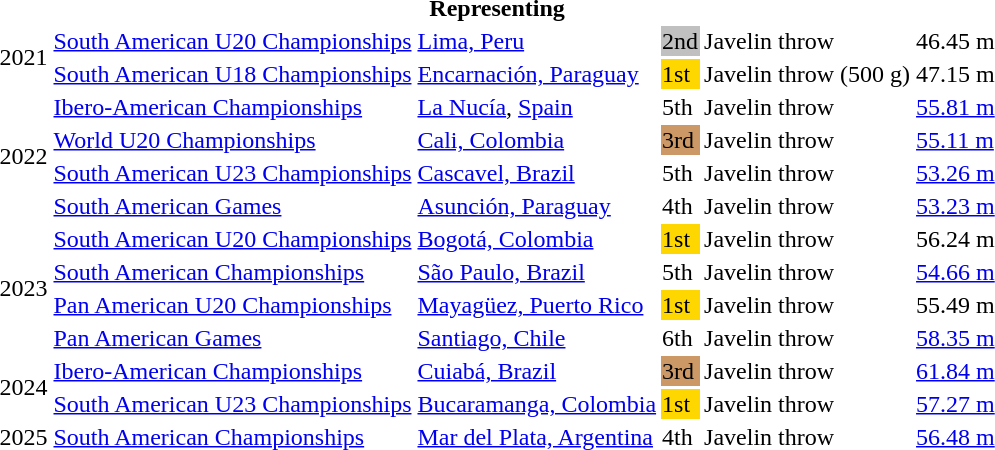<table>
<tr>
<th colspan="6">Representing </th>
</tr>
<tr>
<td rowspan=2>2021</td>
<td><a href='#'>South American U20 Championships</a></td>
<td><a href='#'>Lima, Peru</a></td>
<td bgcolor=silver>2nd</td>
<td>Javelin throw</td>
<td>46.45 m</td>
</tr>
<tr>
<td><a href='#'>South American U18 Championships</a></td>
<td><a href='#'>Encarnación, Paraguay</a></td>
<td bgcolor=gold>1st</td>
<td>Javelin throw (500 g)</td>
<td>47.15 m</td>
</tr>
<tr>
<td rowspan=4>2022</td>
<td><a href='#'>Ibero-American Championships</a></td>
<td><a href='#'>La Nucía</a>, <a href='#'>Spain</a></td>
<td>5th</td>
<td>Javelin throw</td>
<td><a href='#'>55.81 m</a></td>
</tr>
<tr>
<td><a href='#'>World U20 Championships</a></td>
<td><a href='#'>Cali, Colombia</a></td>
<td bgcolor=cc9966>3rd</td>
<td>Javelin throw</td>
<td><a href='#'>55.11 m</a></td>
</tr>
<tr>
<td><a href='#'>South American U23 Championships</a></td>
<td><a href='#'>Cascavel, Brazil</a></td>
<td>5th</td>
<td>Javelin throw</td>
<td><a href='#'>53.26 m</a></td>
</tr>
<tr>
<td><a href='#'>South American Games</a></td>
<td><a href='#'>Asunción, Paraguay</a></td>
<td>4th</td>
<td>Javelin throw</td>
<td><a href='#'>53.23 m</a></td>
</tr>
<tr>
<td rowspan=4>2023</td>
<td><a href='#'>South American U20 Championships</a></td>
<td><a href='#'>Bogotá, Colombia</a></td>
<td bgcolor=gold>1st</td>
<td>Javelin throw</td>
<td>56.24 m</td>
</tr>
<tr>
<td><a href='#'>South American Championships</a></td>
<td><a href='#'>São Paulo, Brazil</a></td>
<td>5th</td>
<td>Javelin throw</td>
<td><a href='#'>54.66 m</a></td>
</tr>
<tr>
<td><a href='#'>Pan American U20 Championships</a></td>
<td><a href='#'>Mayagüez, Puerto Rico</a></td>
<td bgcolor=gold>1st</td>
<td>Javelin throw</td>
<td>55.49 m</td>
</tr>
<tr>
<td><a href='#'>Pan American Games</a></td>
<td><a href='#'>Santiago, Chile</a></td>
<td>6th</td>
<td>Javelin throw</td>
<td><a href='#'>58.35 m</a></td>
</tr>
<tr>
<td rowspan=2>2024</td>
<td><a href='#'>Ibero-American Championships</a></td>
<td><a href='#'>Cuiabá, Brazil</a></td>
<td bgcolor=cc9966>3rd</td>
<td>Javelin throw</td>
<td><a href='#'>61.84 m</a></td>
</tr>
<tr>
<td><a href='#'>South American U23 Championships</a></td>
<td><a href='#'>Bucaramanga, Colombia</a></td>
<td bgcolor=gold>1st</td>
<td>Javelin throw</td>
<td><a href='#'>57.27 m</a></td>
</tr>
<tr>
<td>2025</td>
<td><a href='#'>South American Championships</a></td>
<td><a href='#'>Mar del Plata, Argentina</a></td>
<td>4th</td>
<td>Javelin throw</td>
<td><a href='#'>56.48 m</a></td>
</tr>
</table>
